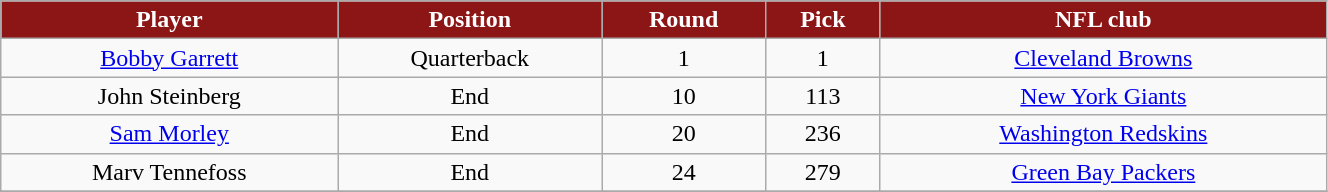<table class="wikitable" width="70%">
<tr align="center"  style="background: #8C1515;color:#FFFFFF;">
<td><strong>Player</strong></td>
<td><strong>Position</strong></td>
<td><strong>Round</strong></td>
<td><strong>Pick</strong></td>
<td><strong>NFL club</strong></td>
</tr>
<tr align="center" bgcolor="">
<td><a href='#'>Bobby Garrett</a></td>
<td>Quarterback</td>
<td>1</td>
<td>1</td>
<td><a href='#'>Cleveland Browns</a></td>
</tr>
<tr align="center" bgcolor="">
<td>John Steinberg</td>
<td>End</td>
<td>10</td>
<td>113</td>
<td><a href='#'>New York Giants</a></td>
</tr>
<tr align="center" bgcolor="">
<td><a href='#'>Sam Morley</a></td>
<td>End</td>
<td>20</td>
<td>236</td>
<td><a href='#'>Washington Redskins</a></td>
</tr>
<tr align="center" bgcolor="">
<td>Marv Tennefoss</td>
<td>End</td>
<td>24</td>
<td>279</td>
<td><a href='#'>Green Bay Packers</a></td>
</tr>
<tr align="center" bgcolor="">
</tr>
</table>
